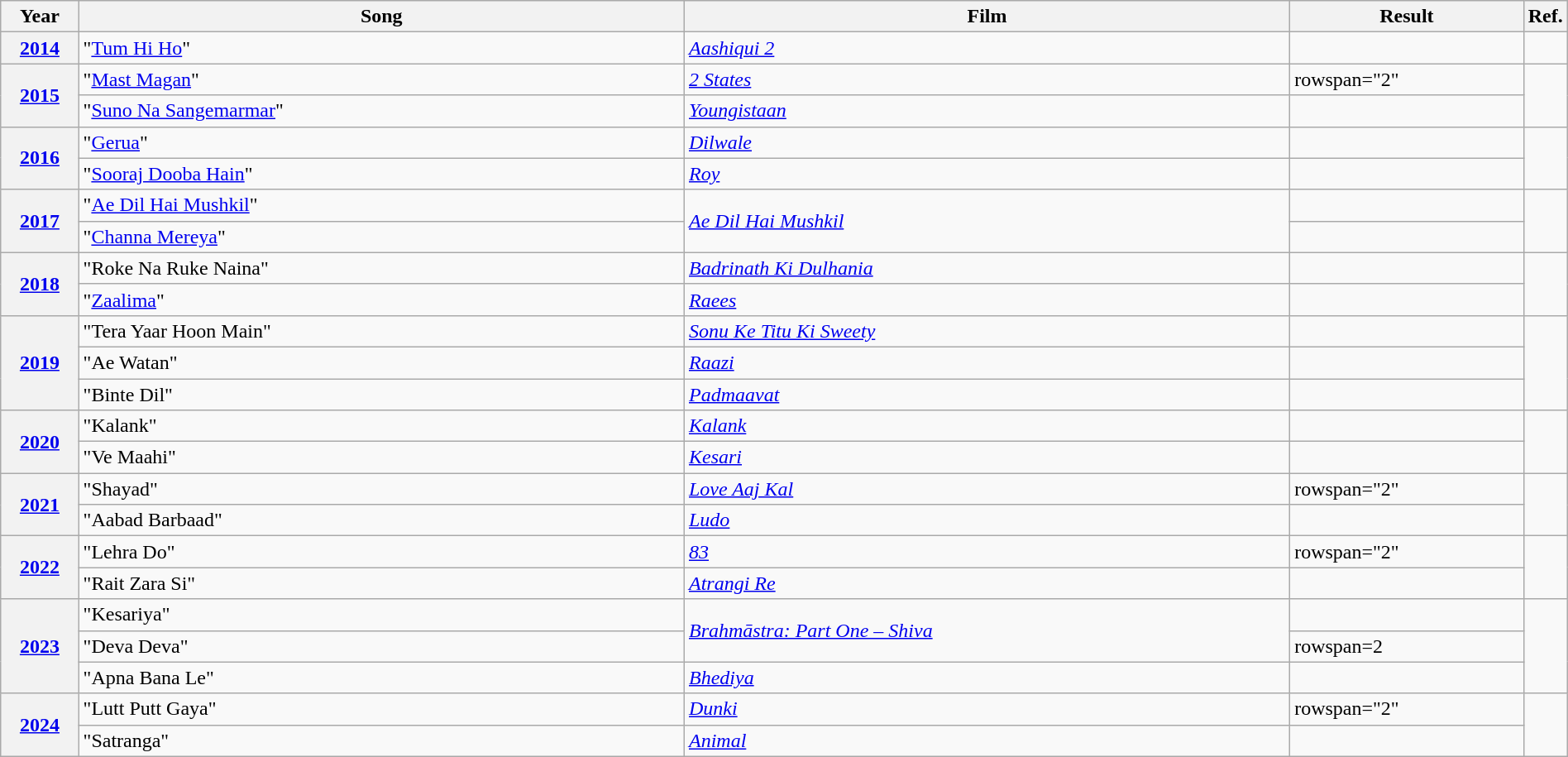<table class="wikitable plainrowheaders" width="100%" "textcolor:#000;">
<tr>
<th scope="col" width=5%><strong>Year</strong></th>
<th scope="col" width=39%><strong>Song</strong></th>
<th scope="col" width=39%><strong>Film</strong></th>
<th scope="col" width=15%><strong>Result</strong></th>
<th scope="col" width=2%><strong>Ref.</strong></th>
</tr>
<tr>
<th scope="row"><a href='#'>2014</a></th>
<td>"<a href='#'>Tum Hi Ho</a>"</td>
<td><em><a href='#'>Aashiqui 2</a></em></td>
<td></td>
<td></td>
</tr>
<tr>
<th scope="row" rowspan="2"><a href='#'>2015</a></th>
<td>"<a href='#'>Mast Magan</a>"</td>
<td><em><a href='#'>2 States</a></em></td>
<td>rowspan="2" </td>
<td rowspan="2"></td>
</tr>
<tr>
<td>"<a href='#'>Suno Na Sangemarmar</a>"</td>
<td><em><a href='#'>Youngistaan</a></em></td>
</tr>
<tr>
<th scope="row" rowspan="2"><a href='#'>2016</a></th>
<td>"<a href='#'>Gerua</a>"</td>
<td><em><a href='#'>Dilwale</a></em></td>
<td></td>
<td rowspan="2"></td>
</tr>
<tr>
<td>"<a href='#'>Sooraj Dooba Hain</a>"</td>
<td><em><a href='#'>Roy</a></em></td>
<td></td>
</tr>
<tr>
<th scope="row" rowspan="2"><a href='#'>2017</a></th>
<td>"<a href='#'>Ae Dil Hai Mushkil</a>"</td>
<td rowspan="2"><em><a href='#'>Ae Dil Hai Mushkil</a></em></td>
<td></td>
<td rowspan="2"></td>
</tr>
<tr>
<td>"<a href='#'>Channa Mereya</a>"</td>
<td></td>
</tr>
<tr>
<th scope="row" rowspan="2"><a href='#'>2018</a></th>
<td>"Roke Na Ruke Naina"</td>
<td><em><a href='#'>Badrinath Ki Dulhania</a></em></td>
<td></td>
<td rowspan="2"></td>
</tr>
<tr>
<td>"<a href='#'>Zaalima</a>"</td>
<td><em><a href='#'>Raees</a></em></td>
<td></td>
</tr>
<tr>
<th scope="row" rowspan="3"><a href='#'>2019</a></th>
<td>"Tera Yaar Hoon Main"</td>
<td><em><a href='#'>Sonu Ke Titu Ki Sweety</a></em></td>
<td></td>
<td rowspan="3"></td>
</tr>
<tr>
<td>"Ae Watan"</td>
<td><em><a href='#'>Raazi</a></em></td>
<td></td>
</tr>
<tr>
<td>"Binte Dil"</td>
<td><em><a href='#'>Padmaavat</a></em></td>
<td></td>
</tr>
<tr>
<th scope="row" rowspan="2"><a href='#'>2020</a></th>
<td>"Kalank"</td>
<td><em><a href='#'>Kalank</a></em></td>
<td></td>
<td rowspan="2"></td>
</tr>
<tr>
<td>"Ve Maahi"</td>
<td><em><a href='#'>Kesari</a></em></td>
<td></td>
</tr>
<tr>
<th scope="row" rowspan="2"><a href='#'>2021</a></th>
<td>"Shayad"</td>
<td><em><a href='#'>Love Aaj Kal</a></em></td>
<td>rowspan="2" </td>
<td rowspan="2"></td>
</tr>
<tr>
<td>"Aabad Barbaad"</td>
<td><em><a href='#'>Ludo</a></em></td>
</tr>
<tr>
<th scope="row" rowspan="2"><a href='#'>2022</a></th>
<td>"Lehra Do"</td>
<td><em><a href='#'>83</a></em></td>
<td>rowspan="2" </td>
<td rowspan="2"></td>
</tr>
<tr>
<td>"Rait Zara Si"</td>
<td><em><a href='#'>Atrangi Re</a></em></td>
</tr>
<tr>
<th scope="row" rowspan="3"><a href='#'> 2023</a></th>
<td>"Kesariya"</td>
<td rowspan="2"><em><a href='#'>Brahmāstra: Part One – Shiva</a></em></td>
<td></td>
<td rowspan="3"></td>
</tr>
<tr>
<td>"Deva Deva"</td>
<td>rowspan=2 </td>
</tr>
<tr>
<td>"Apna Bana Le"</td>
<td><em><a href='#'>Bhediya</a></em></td>
</tr>
<tr>
<th scope="row" rowspan="2"><a href='#'> 2024</a></th>
<td>"Lutt Putt Gaya"</td>
<td><em><a href='#'>Dunki</a></em></td>
<td>rowspan="2" </td>
<td rowspan="2"></td>
</tr>
<tr>
<td>"Satranga"</td>
<td><em><a href='#'>Animal</a></em></td>
</tr>
</table>
